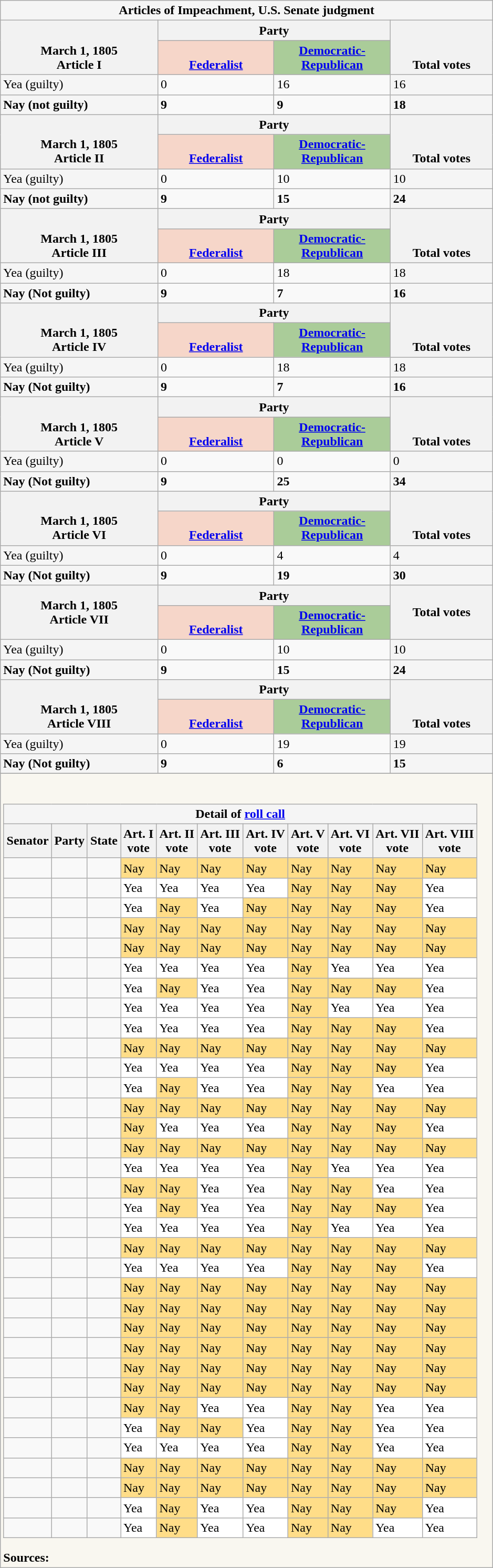<table class="wikitable">
<tr>
<th colspan=4 style="background:#f5f5f5">Articles of Impeachment, U.S. Senate judgment<br></th>
</tr>
<tr style="vertical-align:bottom;">
<th rowspan=2>March 1, 1805<br>Article I</th>
<th colspan=2>Party</th>
<th rowspan=2>Total votes</th>
</tr>
<tr style="vertical-align:bottom;">
<th style="background-color:#F6D6C9;"><a href='#'>Federalist</a></th>
<th style="background-color:#AACC99;"><a href='#'>Democratic-Republican</a></th>
</tr>
<tr>
<td style="width: 11em; background:#F5F5F5">Yea (guilty)</td>
<td style="width: 8em;">0</td>
<td style="width: 8em;">16</td>
<td style="width: 7em; background:#F5F5F5">16</td>
</tr>
<tr>
<td style="background:#F5F5F5"><strong>Nay (not guilty)</strong></td>
<td><strong>9</strong></td>
<td><strong>9</strong></td>
<td style="background:#F5F5F5"><strong>18</strong></td>
</tr>
<tr style="vertical-align:bottom;">
<th rowspan=2>March 1, 1805<br>Article II</th>
<th colspan=2>Party</th>
<th rowspan=2>Total votes</th>
</tr>
<tr style="vertical-align:bottom;">
<th style="background-color:#F6D6C9;"><a href='#'>Federalist</a></th>
<th style="background-color:#AACC99;"><a href='#'>Democratic-Republican</a></th>
</tr>
<tr>
<td style="width: 11em; background:#F5F5F5">Yea (guilty)</td>
<td style="width: 8em;">0</td>
<td style="width: 8em;">10</td>
<td style="width: 7em; background:#F5F5F5">10</td>
</tr>
<tr>
<td style="background:#F5F5F5"><strong>Nay (not guilty)</strong></td>
<td><strong>9</strong></td>
<td><strong>15</strong></td>
<td style="background:#F5F5F5"><strong>24</strong></td>
</tr>
<tr style="vertical-align:bottom;">
<th rowspan=2>March 1, 1805<br>Article III</th>
<th colspan=2>Party</th>
<th rowspan=2>Total votes</th>
</tr>
<tr style="vertical-align:bottom;">
<th style="background-color:#F6D6C9;"><a href='#'>Federalist</a></th>
<th style="background-color:#AACC99;"><a href='#'>Democratic-Republican</a></th>
</tr>
<tr>
<td style="width: 11em; background:#F5F5F5">Yea (guilty)</td>
<td style="width: 8em;">0</td>
<td style="width: 8em;">18</td>
<td style="width: 7em; background:#F5F5F5">18</td>
</tr>
<tr>
<td style="background:#F5F5F5"><strong>Nay (Not guilty)</strong></td>
<td><strong>9</strong></td>
<td><strong>7</strong></td>
<td style="background:#F5F5F5"><strong>16</strong></td>
</tr>
<tr style="vertical-align:bottom;">
<th rowspan=2>March 1, 1805<br>Article IV</th>
<th colspan=2>Party</th>
<th rowspan=2>Total votes</th>
</tr>
<tr style="vertical-align:bottom;">
<th style="background-color:#F6D6C9;"><a href='#'>Federalist</a></th>
<th style="background-color:#AACC99;"><a href='#'>Democratic-Republican</a></th>
</tr>
<tr>
<td style="width: 11em; background:#F5F5F5">Yea (guilty)</td>
<td style="width: 8em;">0</td>
<td style="width: 8em;">18</td>
<td style="width: 7em; background:#F5F5F5">18</td>
</tr>
<tr>
<td style="background:#F5F5F5"><strong>Nay (Not guilty)</strong></td>
<td><strong>9</strong></td>
<td><strong>7</strong></td>
<td style="background:#F5F5F5"><strong>16</strong></td>
</tr>
<tr style="vertical-align:bottom;">
<th rowspan=2>March 1, 1805<br>Article V</th>
<th colspan=2>Party</th>
<th rowspan=2>Total votes</th>
</tr>
<tr style="vertical-align:bottom;">
<th style="background-color:#F6D6C9;"><a href='#'>Federalist</a></th>
<th style="background-color:#AACC99;"><a href='#'>Democratic-Republican</a></th>
</tr>
<tr>
<td style="width: 11em; background:#F5F5F5">Yea (guilty)</td>
<td style="width: 8em;">0</td>
<td style="width: 8em;">0</td>
<td style="width: 7em; background:#F5F5F5">0</td>
</tr>
<tr>
<td style="background:#F5F5F5"><strong>Nay (Not guilty)</strong></td>
<td><strong>9</strong></td>
<td><strong>25</strong></td>
<td style="background:#F5F5F5"><strong>34</strong></td>
</tr>
<tr style="vertical-align:bottom;">
<th rowspan=2>March 1, 1805<br>Article VI</th>
<th colspan=2>Party</th>
<th rowspan=2>Total votes</th>
</tr>
<tr style="vertical-align:bottom;">
<th style="background-color:#F6D6C9;"><a href='#'>Federalist</a></th>
<th style="background-color:#AACC99;"><a href='#'>Democratic-Republican</a></th>
</tr>
<tr>
<td style="width: 11em; background:#F5F5F5">Yea (guilty)</td>
<td style="width: 8em;">0</td>
<td style="width: 8em;">4</td>
<td style="width: 7em; background:#F5F5F5">4</td>
</tr>
<tr>
<td style="background:#F5F5F5"><strong>Nay (Not guilty)</strong></td>
<td><strong>9</strong></td>
<td><strong>19</strong></td>
<td style="background:#F5F5F5"><strong>30</strong></td>
</tr>
<tr>
<th rowspan=2>March 1, 1805<br>Article VII</th>
<th colspan=2>Party</th>
<th rowspan=2>Total votes</th>
</tr>
<tr style="vertical-align:bottom;">
<th style="background-color:#F6D6C9;"><a href='#'>Federalist</a></th>
<th style="background-color:#AACC99;"><a href='#'>Democratic-Republican</a></th>
</tr>
<tr>
<td style="width: 11em; background:#F5F5F5">Yea (guilty)</td>
<td style="width: 8em;">0</td>
<td style="width: 8em;">10</td>
<td style="width: 7em; background:#F5F5F5">10</td>
</tr>
<tr>
<td style="background:#F5F5F5"><strong>Nay (Not guilty)</strong></td>
<td><strong>9</strong></td>
<td><strong>15</strong></td>
<td style="background:#F5F5F5"><strong>24</strong></td>
</tr>
<tr style="vertical-align:bottom;">
<th rowspan=2>March 1, 1805<br>Article VIII</th>
<th colspan=2>Party</th>
<th rowspan=2>Total votes</th>
</tr>
<tr style="vertical-align:bottom;">
<th style="background-color:#F6D6C9;"><a href='#'>Federalist</a></th>
<th style="background-color:#AACC99;"><a href='#'>Democratic-Republican</a></th>
</tr>
<tr>
<td style="width: 11em; background:#F5F5F5">Yea (guilty)</td>
<td style="width: 8em;">0</td>
<td style="width: 8em;">19</td>
<td style="width: 7em; background:#F5F5F5">19</td>
</tr>
<tr>
<td style="background:#F5F5F5"><strong>Nay (Not guilty)</strong></td>
<td><strong>9</strong></td>
<td><strong>6</strong></td>
<td style="background:#F5F5F5"><strong>15</strong></td>
</tr>
<tr style="vertical-align:bottom;">
</tr>
<tr>
<td colspan=4 style="background:#f9f7f0"><br><table class="wikitable sortable mw-collapsible mw-collapsed">
<tr>
<th colspan=11 style="background:#f5f5f5; text-align:center">Detail of <a href='#'>roll call</a></th>
</tr>
<tr>
<th scope="col" style="width: 170px;">Senator</th>
<th>Party</th>
<th>State</th>
<th>Art. I<br>vote</th>
<th>Art. II<br>vote</th>
<th>Art. III<br>vote</th>
<th>Art. IV<br>vote</th>
<th>Art. V<br>vote</th>
<th>Art. VI<br>vote</th>
<th>Art. VII<br>vote</th>
<th>Art. VIII<br>vote</th>
</tr>
<tr>
<td></td>
<td></td>
<td></td>
<td style="background:#ffdd88;">Nay</td>
<td style="background:#ffdd88;">Nay</td>
<td style="background:#ffdd88;">Nay</td>
<td style="background:#ffdd88;">Nay</td>
<td style="background:#ffdd88;">Nay</td>
<td style="background:#ffdd88;">Nay</td>
<td style="background:#ffdd88;">Nay</td>
<td style="background:#ffdd88;">Nay</td>
</tr>
<tr>
<td></td>
<td></td>
<td></td>
<td style="background:#ffffff;">Yea</td>
<td style="background:#ffffff;">Yea</td>
<td style="background:#ffffff;">Yea</td>
<td style="background:#ffffff;">Yea</td>
<td style="background:#ffdd88;">Nay</td>
<td style="background:#ffdd88;">Nay</td>
<td style="background:#ffdd88;">Nay</td>
<td style="background:#ffffff;">Yea</td>
</tr>
<tr>
<td></td>
<td></td>
<td></td>
<td style="background:#ffffff;">Yea</td>
<td style="background:#ffdd88;">Nay</td>
<td style="background:#ffffff;">Yea</td>
<td style="background:#ffdd88;">Nay</td>
<td style="background:#ffdd88;">Nay</td>
<td style="background:#ffdd88;">Nay</td>
<td style="background:#ffdd88;">Nay</td>
<td style="background:#ffffff;">Yea</td>
</tr>
<tr>
<td></td>
<td></td>
<td></td>
<td style="background:#ffdd88;">Nay</td>
<td style="background:#ffdd88;">Nay</td>
<td style="background:#ffdd88;">Nay</td>
<td style="background:#ffdd88;">Nay</td>
<td style="background:#ffdd88;">Nay</td>
<td style="background:#ffdd88;">Nay</td>
<td style="background:#ffdd88;">Nay</td>
<td style="background:#ffdd88;">Nay</td>
</tr>
<tr>
<td></td>
<td></td>
<td></td>
<td style="background:#ffdd88;">Nay</td>
<td style="background:#ffdd88;">Nay</td>
<td style="background:#ffdd88;">Nay</td>
<td style="background:#ffdd88;">Nay</td>
<td style="background:#ffdd88;">Nay</td>
<td style="background:#ffdd88;">Nay</td>
<td style="background:#ffdd88;">Nay</td>
<td style="background:#ffdd88;">Nay</td>
</tr>
<tr>
<td></td>
<td></td>
<td></td>
<td style="background:#ffffff;">Yea</td>
<td style="background:#ffffff;">Yea</td>
<td style="background:#ffffff;">Yea</td>
<td style="background:#ffffff;">Yea</td>
<td style="background:#ffdd88;">Nay</td>
<td style="background:#ffffff;">Yea</td>
<td style="background:#ffffff;">Yea</td>
<td style="background:#ffffff;">Yea</td>
</tr>
<tr>
<td></td>
<td></td>
<td></td>
<td style="background:#ffffff;">Yea</td>
<td style="background:#ffdd88;">Nay</td>
<td style="background:#ffffff;">Yea</td>
<td style="background:#ffffff;">Yea</td>
<td style="background:#ffdd88;">Nay</td>
<td style="background:#ffdd88;">Nay</td>
<td style="background:#ffdd88;">Nay</td>
<td style="background:#ffffff;">Yea</td>
</tr>
<tr>
<td></td>
<td></td>
<td></td>
<td style="background:#ffffff;">Yea</td>
<td style="background:#ffffff;">Yea</td>
<td style="background:#ffffff;">Yea</td>
<td style="background:#ffffff;">Yea</td>
<td style="background:#ffdd88;">Nay</td>
<td style="background:#ffffff;">Yea</td>
<td style="background:#ffffff;">Yea</td>
<td style="background:#ffffff;">Yea</td>
</tr>
<tr>
<td></td>
<td></td>
<td></td>
<td style="background:#ffffff;">Yea</td>
<td style="background:#ffffff;">Yea</td>
<td style="background:#ffffff;">Yea</td>
<td style="background:#ffffff;">Yea</td>
<td style="background:#ffdd88;">Nay</td>
<td style="background:#ffdd88;">Nay</td>
<td style="background:#ffdd88;">Nay</td>
<td style="background:#ffffff;">Yea</td>
</tr>
<tr>
<td></td>
<td></td>
<td></td>
<td style="background:#ffdd88;">Nay</td>
<td style="background:#ffdd88;">Nay</td>
<td style="background:#ffdd88;">Nay</td>
<td style="background:#ffdd88;">Nay</td>
<td style="background:#ffdd88;">Nay</td>
<td style="background:#ffdd88;">Nay</td>
<td style="background:#ffdd88;">Nay</td>
<td style="background:#ffdd88;">Nay</td>
</tr>
<tr>
<td></td>
<td></td>
<td></td>
<td style="background:#ffffff;">Yea</td>
<td style="background:#ffffff;">Yea</td>
<td style="background:#ffffff;">Yea</td>
<td style="background:#ffffff;">Yea</td>
<td style="background:#ffdd88;">Nay</td>
<td style="background:#ffdd88;">Nay</td>
<td style="background:#ffdd88;">Nay</td>
<td style="background:#ffffff;">Yea</td>
</tr>
<tr>
<td></td>
<td></td>
<td></td>
<td style="background:#ffffff;">Yea</td>
<td style="background:#ffdd88;">Nay</td>
<td style="background:#ffffff;">Yea</td>
<td style="background:#ffffff;">Yea</td>
<td style="background:#ffdd88;">Nay</td>
<td style="background:#ffdd88;">Nay</td>
<td style="background:#ffffff;">Yea</td>
<td style="background:#ffffff;">Yea</td>
</tr>
<tr>
<td></td>
<td></td>
<td></td>
<td style="background:#ffdd88;">Nay</td>
<td style="background:#ffdd88;">Nay</td>
<td style="background:#ffdd88;">Nay</td>
<td style="background:#ffdd88;">Nay</td>
<td style="background:#ffdd88;">Nay</td>
<td style="background:#ffdd88;">Nay</td>
<td style="background:#ffdd88;">Nay</td>
<td style="background:#ffdd88;">Nay</td>
</tr>
<tr>
<td></td>
<td></td>
<td></td>
<td style="background:#ffdd88;">Nay</td>
<td style="background:#ffffff;">Yea</td>
<td style="background:#ffffff;">Yea</td>
<td style="background:#ffffff;">Yea</td>
<td style="background:#ffdd88;">Nay</td>
<td style="background:#ffdd88;">Nay</td>
<td style="background:#ffdd88;">Nay</td>
<td style="background:#ffffff;">Yea</td>
</tr>
<tr>
<td></td>
<td></td>
<td></td>
<td style="background:#ffdd88;">Nay</td>
<td style="background:#ffdd88;">Nay</td>
<td style="background:#ffdd88;">Nay</td>
<td style="background:#ffdd88;">Nay</td>
<td style="background:#ffdd88;">Nay</td>
<td style="background:#ffdd88;">Nay</td>
<td style="background:#ffdd88;">Nay</td>
<td style="background:#ffdd88;">Nay</td>
</tr>
<tr>
<td></td>
<td></td>
<td></td>
<td style="background:#ffffff;">Yea</td>
<td style="background:#ffffff;">Yea</td>
<td style="background:#ffffff;">Yea</td>
<td style="background:#ffffff;">Yea</td>
<td style="background:#ffdd88;">Nay</td>
<td style="background:#ffffff;">Yea</td>
<td style="background:#ffffff;">Yea</td>
<td style="background:#ffffff;">Yea</td>
</tr>
<tr>
<td></td>
<td></td>
<td></td>
<td style="background:#ffdd88;">Nay</td>
<td style="background:#ffdd88;">Nay</td>
<td style="background:#ffffff;">Yea</td>
<td style="background:#ffffff;">Yea</td>
<td style="background:#ffdd88;">Nay</td>
<td style="background:#ffdd88;">Nay</td>
<td style="background:#ffffff;">Yea</td>
<td style="background:#ffffff;">Yea</td>
</tr>
<tr>
<td></td>
<td></td>
<td></td>
<td style="background:#ffffff;">Yea</td>
<td style="background:#ffdd88;">Nay</td>
<td style="background:#ffffff;">Yea</td>
<td style="background:#ffffff;">Yea</td>
<td style="background:#ffdd88;">Nay</td>
<td style="background:#ffdd88;">Nay</td>
<td style="background:#ffdd88;">Nay</td>
<td style="background:#ffffff;">Yea</td>
</tr>
<tr>
<td></td>
<td></td>
<td></td>
<td style="background:#ffffff;">Yea</td>
<td style="background:#ffffff;">Yea</td>
<td style="background:#ffffff;">Yea</td>
<td style="background:#ffffff;">Yea</td>
<td style="background:#ffdd88;">Nay</td>
<td style="background:#ffffff;">Yea</td>
<td style="background:#ffffff;">Yea</td>
<td style="background:#ffffff;">Yea</td>
</tr>
<tr>
<td></td>
<td></td>
<td></td>
<td style="background:#ffdd88;">Nay</td>
<td style="background:#ffdd88;">Nay</td>
<td style="background:#ffdd88;">Nay</td>
<td style="background:#ffdd88;">Nay</td>
<td style="background:#ffdd88;">Nay</td>
<td style="background:#ffdd88;">Nay</td>
<td style="background:#ffdd88;">Nay</td>
<td style="background:#ffdd88;">Nay</td>
</tr>
<tr>
<td></td>
<td></td>
<td></td>
<td style="background:#ffffff;">Yea</td>
<td style="background:#ffffff;">Yea</td>
<td style="background:#ffffff;">Yea</td>
<td style="background:#ffffff;">Yea</td>
<td style="background:#ffdd88;">Nay</td>
<td style="background:#ffdd88;">Nay</td>
<td style="background:#ffdd88;">Nay</td>
<td style="background:#ffffff;">Yea</td>
</tr>
<tr>
<td></td>
<td></td>
<td></td>
<td style="background:#ffdd88;">Nay</td>
<td style="background:#ffdd88;">Nay</td>
<td style="background:#ffdd88;">Nay</td>
<td style="background:#ffdd88;">Nay</td>
<td style="background:#ffdd88;">Nay</td>
<td style="background:#ffdd88;">Nay</td>
<td style="background:#ffdd88;">Nay</td>
<td style="background:#ffdd88;">Nay</td>
</tr>
<tr>
<td></td>
<td></td>
<td></td>
<td style="background:#ffdd88;">Nay</td>
<td style="background:#ffdd88;">Nay</td>
<td style="background:#ffdd88;">Nay</td>
<td style="background:#ffdd88;">Nay</td>
<td style="background:#ffdd88;">Nay</td>
<td style="background:#ffdd88;">Nay</td>
<td style="background:#ffdd88;">Nay</td>
<td style="background:#ffdd88;">Nay</td>
</tr>
<tr>
<td></td>
<td></td>
<td></td>
<td style="background:#ffdd88;">Nay</td>
<td style="background:#ffdd88;">Nay</td>
<td style="background:#ffdd88;">Nay</td>
<td style="background:#ffdd88;">Nay</td>
<td style="background:#ffdd88;">Nay</td>
<td style="background:#ffdd88;">Nay</td>
<td style="background:#ffdd88;">Nay</td>
<td style="background:#ffdd88;">Nay</td>
</tr>
<tr>
<td></td>
<td></td>
<td></td>
<td style="background:#ffdd88;">Nay</td>
<td style="background:#ffdd88;">Nay</td>
<td style="background:#ffdd88;">Nay</td>
<td style="background:#ffdd88;">Nay</td>
<td style="background:#ffdd88;">Nay</td>
<td style="background:#ffdd88;">Nay</td>
<td style="background:#ffdd88;">Nay</td>
<td style="background:#ffdd88;">Nay</td>
</tr>
<tr>
<td></td>
<td></td>
<td></td>
<td style="background:#ffdd88;">Nay</td>
<td style="background:#ffdd88;">Nay</td>
<td style="background:#ffdd88;">Nay</td>
<td style="background:#ffdd88;">Nay</td>
<td style="background:#ffdd88;">Nay</td>
<td style="background:#ffdd88;">Nay</td>
<td style="background:#ffdd88;">Nay</td>
<td style="background:#ffdd88;">Nay</td>
</tr>
<tr>
<td></td>
<td></td>
<td></td>
<td style="background:#ffdd88;">Nay</td>
<td style="background:#ffdd88;">Nay</td>
<td style="background:#ffdd88;">Nay</td>
<td style="background:#ffdd88;">Nay</td>
<td style="background:#ffdd88;">Nay</td>
<td style="background:#ffdd88;">Nay</td>
<td style="background:#ffdd88;">Nay</td>
<td style="background:#ffdd88;">Nay</td>
</tr>
<tr>
<td></td>
<td></td>
<td></td>
<td style="background:#ffdd88;">Nay</td>
<td style="background:#ffdd88;">Nay</td>
<td style="background:#ffffff;">Yea</td>
<td style="background:#ffffff;">Yea</td>
<td style="background:#ffdd88;">Nay</td>
<td style="background:#ffdd88;">Nay</td>
<td style="background:#ffffff;">Yea</td>
<td style="background:#ffffff;">Yea</td>
</tr>
<tr>
<td></td>
<td></td>
<td></td>
<td style="background:#ffffff;">Yea</td>
<td style="background:#ffdd88;">Nay</td>
<td style="background:#ffdd88;">Nay</td>
<td style="background:#ffffff;">Yea</td>
<td style="background:#ffdd88;">Nay</td>
<td style="background:#ffdd88;">Nay</td>
<td style="background:#ffffff;">Yea</td>
<td style="background:#ffffff;">Yea</td>
</tr>
<tr>
<td></td>
<td></td>
<td></td>
<td style="background:#ffffff;">Yea</td>
<td style="background:#ffffff;">Yea</td>
<td style="background:#ffffff;">Yea</td>
<td style="background:#ffffff;">Yea</td>
<td style="background:#ffdd88;">Nay</td>
<td style="background:#ffdd88;">Nay</td>
<td style="background:#ffffff;">Yea</td>
<td style="background:#ffffff;">Yea</td>
</tr>
<tr>
<td></td>
<td></td>
<td></td>
<td style="background:#ffdd88;">Nay</td>
<td style="background:#ffdd88;">Nay</td>
<td style="background:#ffdd88;">Nay</td>
<td style="background:#ffdd88;">Nay</td>
<td style="background:#ffdd88;">Nay</td>
<td style="background:#ffdd88;">Nay</td>
<td style="background:#ffdd88;">Nay</td>
<td style="background:#ffdd88;">Nay</td>
</tr>
<tr>
<td></td>
<td></td>
<td></td>
<td style="background:#ffdd88;">Nay</td>
<td style="background:#ffdd88;">Nay</td>
<td style="background:#ffdd88;">Nay</td>
<td style="background:#ffdd88;">Nay</td>
<td style="background:#ffdd88;">Nay</td>
<td style="background:#ffdd88;">Nay</td>
<td style="background:#ffdd88;">Nay</td>
<td style="background:#ffdd88;">Nay</td>
</tr>
<tr>
<td></td>
<td></td>
<td></td>
<td style="background:#ffffff;">Yea</td>
<td style="background:#ffdd88;">Nay</td>
<td style="background:#ffffff;">Yea</td>
<td style="background:#ffffff;">Yea</td>
<td style="background:#ffdd88;">Nay</td>
<td style="background:#ffdd88;">Nay</td>
<td style="background:#ffdd88;">Nay</td>
<td style="background:#ffffff;">Yea</td>
</tr>
<tr>
<td></td>
<td></td>
<td></td>
<td style="background:#ffffff;">Yea</td>
<td style="background:#ffdd88;">Nay</td>
<td style="background:#ffffff;">Yea</td>
<td style="background:#ffffff;">Yea</td>
<td style="background:#ffdd88;">Nay</td>
<td style="background:#ffdd88;">Nay</td>
<td style="background:#ffffff;">Yea</td>
<td style="background:#ffffff;">Yea</td>
</tr>
</table>
<div><strong>Sources:</strong>
</div></td>
</tr>
</table>
